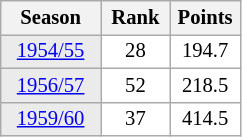<table class="wikitable plainrowheaders" style="background:#fff; font-size:86%; line-height:16px; border:grey solid 1px; border-collapse:collapse;">
<tr class="hintergrundfarbe5">
<th width="60px">Season</th>
<th width="40px">Rank</th>
<th width="40px">Points</th>
</tr>
<tr align=center>
<td bgcolor=#EBEBEB><a href='#'>1954/55</a></td>
<td>28</td>
<td>194.7</td>
</tr>
<tr align=center>
<td bgcolor=#EBEBEB><a href='#'>1956/57</a></td>
<td>52</td>
<td>218.5</td>
</tr>
<tr align=center>
<td bgcolor=#EBEBEB><a href='#'>1959/60</a></td>
<td>37</td>
<td>414.5</td>
</tr>
</table>
